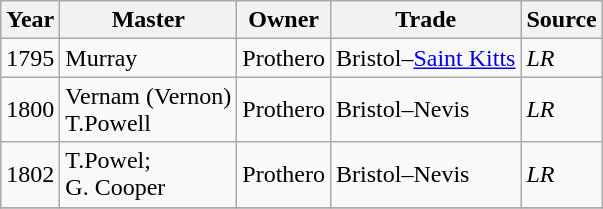<table class="sortable wikitable">
<tr>
<th>Year</th>
<th>Master</th>
<th>Owner</th>
<th>Trade</th>
<th>Source</th>
</tr>
<tr>
<td>1795</td>
<td>Murray</td>
<td>Prothero</td>
<td>Bristol–<a href='#'>Saint Kitts</a></td>
<td><em>LR</em></td>
</tr>
<tr>
<td>1800</td>
<td>Vernam (Vernon)<br>T.Powell</td>
<td>Prothero</td>
<td>Bristol–Nevis</td>
<td><em>LR</em></td>
</tr>
<tr>
<td>1802</td>
<td>T.Powel;<br>G. Cooper</td>
<td>Prothero</td>
<td>Bristol–Nevis</td>
<td><em>LR</em></td>
</tr>
<tr>
</tr>
</table>
